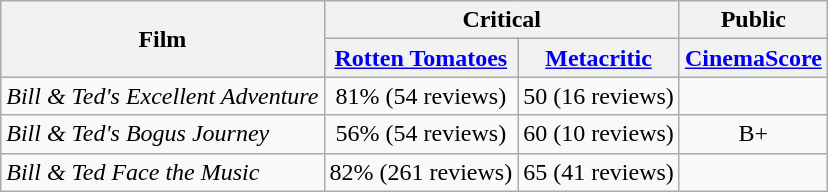<table class="wikitable plainrowheaders sortable" style="text-align: center;">
<tr>
<th scope="col" rowspan="2">Film</th>
<th scope="col" colspan="2">Critical</th>
<th scope="col">Public</th>
</tr>
<tr>
<th scope="col"><a href='#'>Rotten Tomatoes</a></th>
<th scope="col"><a href='#'>Metacritic</a></th>
<th scope="col"><a href='#'>CinemaScore</a></th>
</tr>
<tr>
<td style="text-align: left;"><em>Bill & Ted's Excellent Adventure</em></td>
<td>81% (54 reviews)</td>
<td>50 (16 reviews)</td>
<td></td>
</tr>
<tr>
<td style="text-align: left;"><em>Bill & Ted's Bogus Journey</em></td>
<td>56% (54 reviews)</td>
<td>60 (10 reviews)</td>
<td>B+</td>
</tr>
<tr>
<td style="text-align: left;"><em>Bill & Ted Face the Music</em></td>
<td>82% (261 reviews)</td>
<td>65 (41 reviews)</td>
<td></td>
</tr>
</table>
